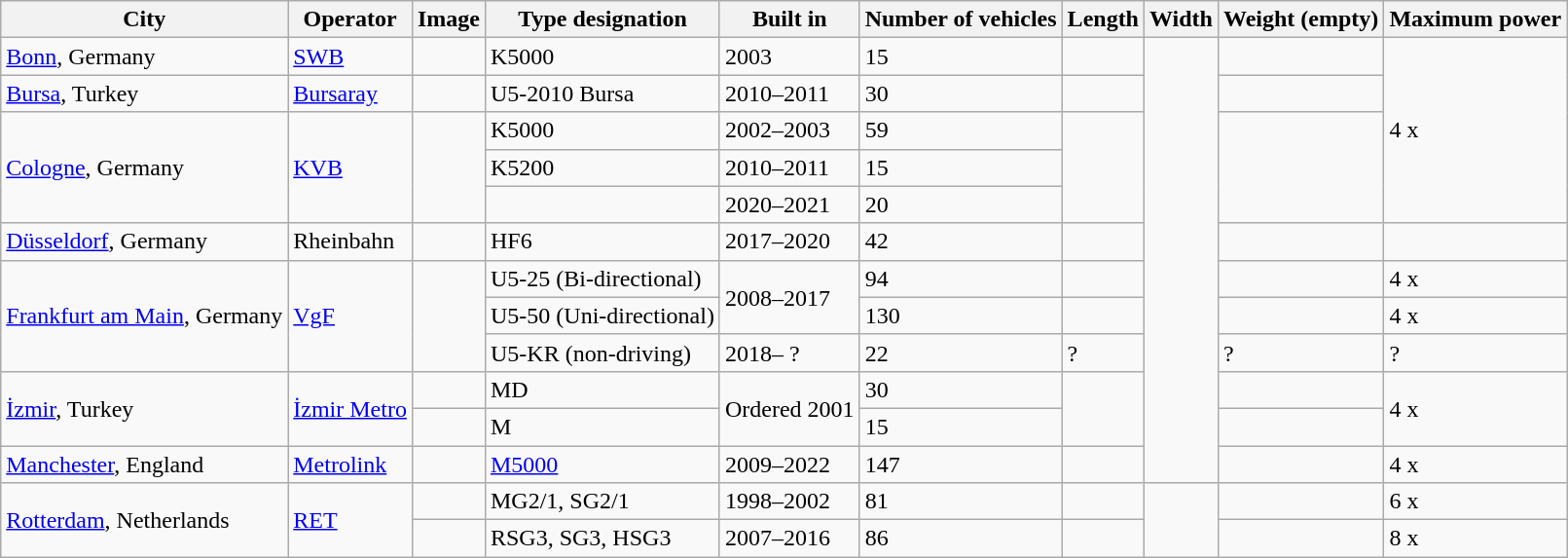<table class="wikitable">
<tr style="background:#FFFFFF; color:#000000;">
<th>City</th>
<th>Operator</th>
<th>Image</th>
<th>Type designation</th>
<th>Built in</th>
<th>Number of vehicles</th>
<th>Length</th>
<th>Width</th>
<th>Weight (empty)</th>
<th>Maximum power</th>
</tr>
<tr>
<td><a href='#'>Bonn</a>, Germany</td>
<td><a href='#'>SWB</a></td>
<td></td>
<td>K5000</td>
<td>2003</td>
<td>15</td>
<td></td>
<td rowspan="12"></td>
<td></td>
<td rowspan="5">4 x </td>
</tr>
<tr>
<td><a href='#'>Bursa</a>, Turkey</td>
<td><a href='#'>Bursaray</a></td>
<td></td>
<td>U5-2010 Bursa</td>
<td>2010–2011</td>
<td>30</td>
<td></td>
<td></td>
</tr>
<tr>
<td rowspan="3"><a href='#'>Cologne</a>, Germany</td>
<td rowspan="3"><a href='#'>KVB</a></td>
<td rowspan="3"></td>
<td>K5000</td>
<td>2002–2003</td>
<td>59</td>
<td rowspan="3"></td>
<td rowspan="3"></td>
</tr>
<tr>
<td>K5200</td>
<td>2010–2011</td>
<td>15</td>
</tr>
<tr>
<td></td>
<td>2020–2021</td>
<td>20</td>
</tr>
<tr>
<td><a href='#'>Düsseldorf</a>, Germany</td>
<td>Rheinbahn</td>
<td></td>
<td>HF6</td>
<td>2017–2020</td>
<td>42</td>
<td></td>
<td></td>
<td></td>
</tr>
<tr>
<td rowspan="3"><a href='#'>Frankfurt am Main</a>, Germany</td>
<td rowspan="3"><a href='#'>VgF</a></td>
<td rowspan="3"></td>
<td>U5-25 (Bi-directional)</td>
<td rowspan="2">2008–2017</td>
<td>94</td>
<td></td>
<td></td>
<td>4 x </td>
</tr>
<tr>
<td>U5-50 (Uni-directional)</td>
<td>130</td>
<td></td>
<td></td>
<td>4 x </td>
</tr>
<tr>
<td>U5-KR (non-driving)</td>
<td>2018– ?</td>
<td>22</td>
<td>?</td>
<td>?</td>
<td>?</td>
</tr>
<tr>
<td rowspan="2"><a href='#'>İzmir</a>, Turkey</td>
<td rowspan="2"><a href='#'>İzmir Metro</a></td>
<td></td>
<td>MD</td>
<td rowspan="2">Ordered 2001</td>
<td>30</td>
<td rowspan="2"></td>
<td></td>
<td rowspan="2">4 x </td>
</tr>
<tr>
<td></td>
<td>M</td>
<td>15</td>
<td></td>
</tr>
<tr>
<td><a href='#'>Manchester</a>, England</td>
<td><a href='#'>Metrolink</a></td>
<td></td>
<td><a href='#'>M5000</a></td>
<td>2009–2022</td>
<td>147</td>
<td></td>
<td></td>
<td>4 x </td>
</tr>
<tr>
<td rowspan="2"><a href='#'>Rotterdam</a>, Netherlands</td>
<td rowspan="2"><a href='#'>RET</a></td>
<td></td>
<td>MG2/1, SG2/1</td>
<td>1998–2002</td>
<td>81</td>
<td></td>
<td rowspan="2"></td>
<td></td>
<td>6 x </td>
</tr>
<tr>
<td></td>
<td>RSG3, SG3, HSG3</td>
<td>2007–2016</td>
<td>86</td>
<td></td>
<td></td>
<td>8 x </td>
</tr>
</table>
